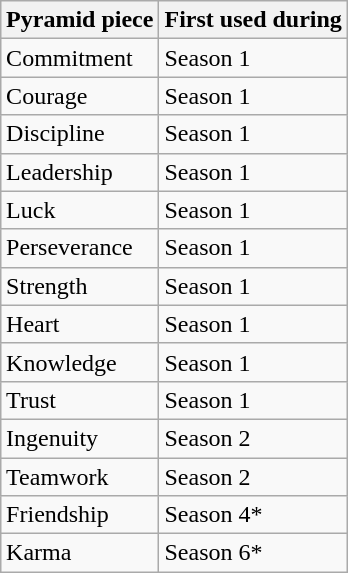<table class="wikitable" style="margin:1em auto;">
<tr>
<th>Pyramid piece</th>
<th>First used during</th>
</tr>
<tr>
<td>Commitment</td>
<td>Season 1</td>
</tr>
<tr>
<td>Courage</td>
<td>Season 1</td>
</tr>
<tr>
<td>Discipline</td>
<td>Season 1</td>
</tr>
<tr>
<td>Leadership</td>
<td>Season 1</td>
</tr>
<tr>
<td>Luck</td>
<td>Season 1</td>
</tr>
<tr>
<td>Perseverance</td>
<td>Season 1</td>
</tr>
<tr>
<td>Strength</td>
<td>Season 1</td>
</tr>
<tr>
<td>Heart</td>
<td>Season 1</td>
</tr>
<tr>
<td>Knowledge</td>
<td>Season 1</td>
</tr>
<tr>
<td>Trust</td>
<td>Season 1</td>
</tr>
<tr>
<td>Ingenuity</td>
<td>Season 2</td>
</tr>
<tr>
<td>Teamwork</td>
<td>Season 2</td>
</tr>
<tr>
<td>Friendship</td>
<td>Season 4*</td>
</tr>
<tr>
<td>Karma</td>
<td>Season 6*</td>
</tr>
</table>
